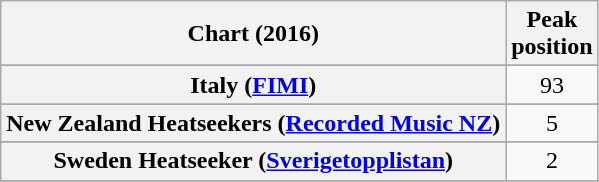<table class="wikitable sortable plainrowheaders" style="text-align:center">
<tr>
<th scope="col">Chart (2016)</th>
<th scope="col">Peak<br> position</th>
</tr>
<tr>
</tr>
<tr>
</tr>
<tr>
</tr>
<tr>
</tr>
<tr>
</tr>
<tr>
<th scope="row">Italy (<a href='#'>FIMI</a>)</th>
<td>93</td>
</tr>
<tr>
</tr>
<tr>
<th scope="row">New Zealand Heatseekers (<a href='#'>Recorded Music NZ</a>)</th>
<td>5</td>
</tr>
<tr>
</tr>
<tr>
<th scope="row">Sweden Heatseeker (<a href='#'>Sverigetopplistan</a>)</th>
<td>2</td>
</tr>
<tr>
</tr>
<tr>
</tr>
<tr>
</tr>
<tr>
</tr>
</table>
